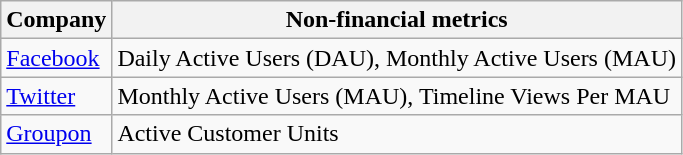<table class="wikitable">
<tr>
<th>Company</th>
<th>Non-financial metrics</th>
</tr>
<tr>
<td><a href='#'>Facebook</a></td>
<td>Daily Active Users (DAU), Monthly Active Users (MAU)</td>
</tr>
<tr>
<td><a href='#'>Twitter</a></td>
<td>Monthly Active Users (MAU), Timeline Views Per MAU</td>
</tr>
<tr>
<td><a href='#'>Groupon</a></td>
<td>Active Customer Units</td>
</tr>
</table>
